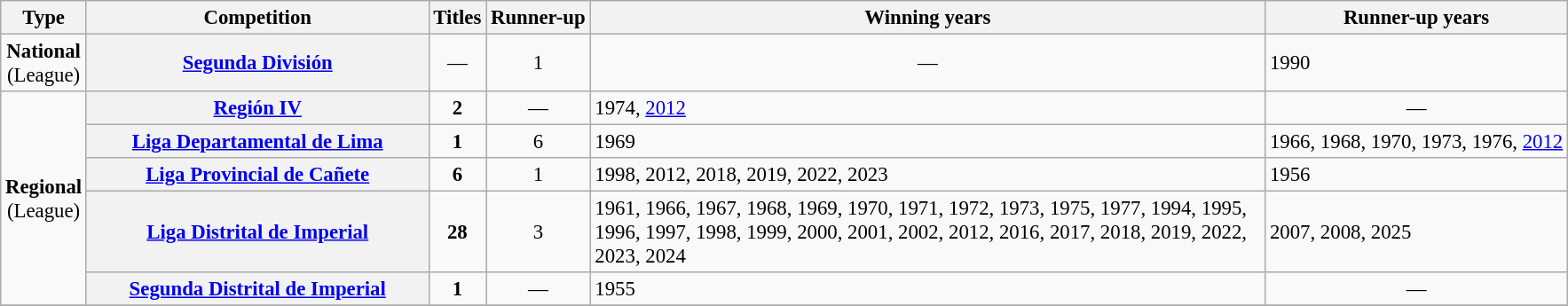<table class="wikitable plainrowheaders" style="font-size:95%; text-align:center;">
<tr>
<th>Type</th>
<th width=250px>Competition</th>
<th>Titles</th>
<th>Runner-up</th>
<th width=500px>Winning years</th>
<th>Runner-up years</th>
</tr>
<tr>
<td rowspan=1><strong>National</strong><br>(League)</td>
<th scope=col><a href='#'>Segunda División</a></th>
<td style="text-align:center;">—</td>
<td>1</td>
<td style="text-align:center;">—</td>
<td align="left">1990</td>
</tr>
<tr>
<td rowspan=5><strong>Regional</strong><br>(League)</td>
<th scope=col><a href='#'>Región IV</a></th>
<td><strong>2</strong></td>
<td style="text-align:center;">—</td>
<td align="left">1974, <a href='#'>2012</a></td>
<td style="text-align:center;">—</td>
</tr>
<tr>
<th scope=col><a href='#'>Liga Departamental de Lima</a></th>
<td><strong>1</strong></td>
<td>6</td>
<td align="left">1969</td>
<td align="left">1966, 1968, 1970, 1973, 1976, <a href='#'>2012</a></td>
</tr>
<tr>
<th scope=col><a href='#'>Liga Provincial de Cañete</a></th>
<td><strong>6</strong></td>
<td>1</td>
<td align="left">1998, 2012, 2018, 2019, 2022, 2023</td>
<td align="left">1956</td>
</tr>
<tr>
<th scope=col><a href='#'>Liga Distrital de Imperial</a></th>
<td><strong>28</strong></td>
<td>3</td>
<td align="left">1961, 1966, 1967, 1968, 1969, 1970, 1971, 1972, 1973, 1975, 1977, 1994, 1995, 1996, 1997, 1998, 1999, 2000, 2001, 2002, 2012, 2016, 2017, 2018, 2019, 2022, 2023, 2024</td>
<td align="left">2007, 2008, 2025</td>
</tr>
<tr>
<th scope=col><a href='#'>Segunda Distrital de Imperial</a></th>
<td><strong>1</strong></td>
<td style="text-align:center;">—</td>
<td align="left">1955</td>
<td style="text-align:center;">—</td>
</tr>
<tr>
</tr>
</table>
